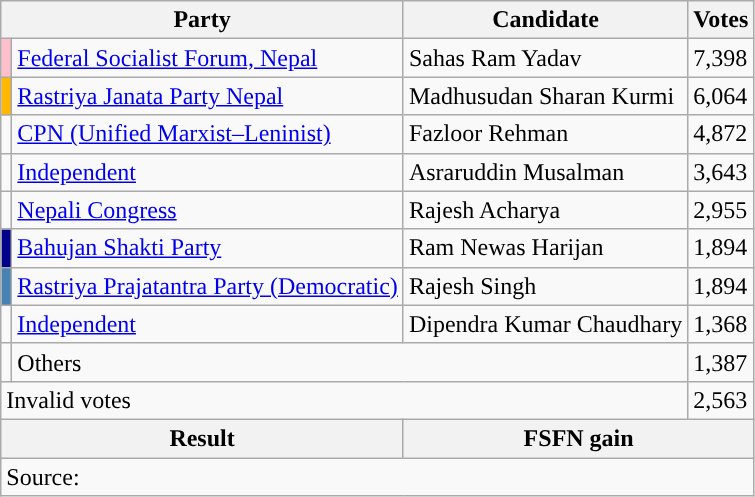<table class="wikitable">
<tr>
<th colspan="2">Party</th>
<th>Candidate</th>
<th>Votes</th>
</tr>
<tr>
<td style="background-color:pink"></td>
<td><a href='#'>Federal Socialist Forum, Nepal</a></td>
<td>Sahas Ram Yadav</td>
<td>7,398</td>
</tr>
<tr>
<td style="background-color:#ffb700"></td>
<td><a href='#'>Rastriya Janata Party Nepal</a></td>
<td>Madhusudan Sharan Kurmi</td>
<td>6,064</td>
</tr>
<tr>
<td style="background-color:"></td>
<td><a href='#'>CPN (Unified Marxist–Leninist)</a></td>
<td>Fazloor Rehman</td>
<td>4,872</td>
</tr>
<tr>
<td style="background-color:"></td>
<td><a href='#'>Independent</a></td>
<td>Asraruddin Musalman</td>
<td>3,643</td>
</tr>
<tr>
<td style="background-color:"></td>
<td><a href='#'>Nepali Congress</a></td>
<td>Rajesh Acharya</td>
<td>2,955</td>
</tr>
<tr>
<td style="background-color:darkblue"></td>
<td><a href='#'>Bahujan Shakti Party</a></td>
<td>Ram Newas Harijan</td>
<td>1,894</td>
</tr>
<tr>
<td style="background-color:steelblue"></td>
<td><a href='#'>Rastriya Prajatantra Party (Democratic)</a></td>
<td>Rajesh Singh</td>
<td>1,894</td>
</tr>
<tr>
<td style="background-color:"></td>
<td><a href='#'>Independent</a></td>
<td>Dipendra Kumar Chaudhary</td>
<td>1,368</td>
</tr>
<tr>
<td></td>
<td colspan="2">Others</td>
<td>1,387</td>
</tr>
<tr>
<td colspan="3">Invalid votes</td>
<td>2,563</td>
</tr>
<tr>
<th colspan="2">Result</th>
<th colspan="2">FSFN gain</th>
</tr>
<tr>
<td colspan="4">Source: </td>
</tr>
</table>
